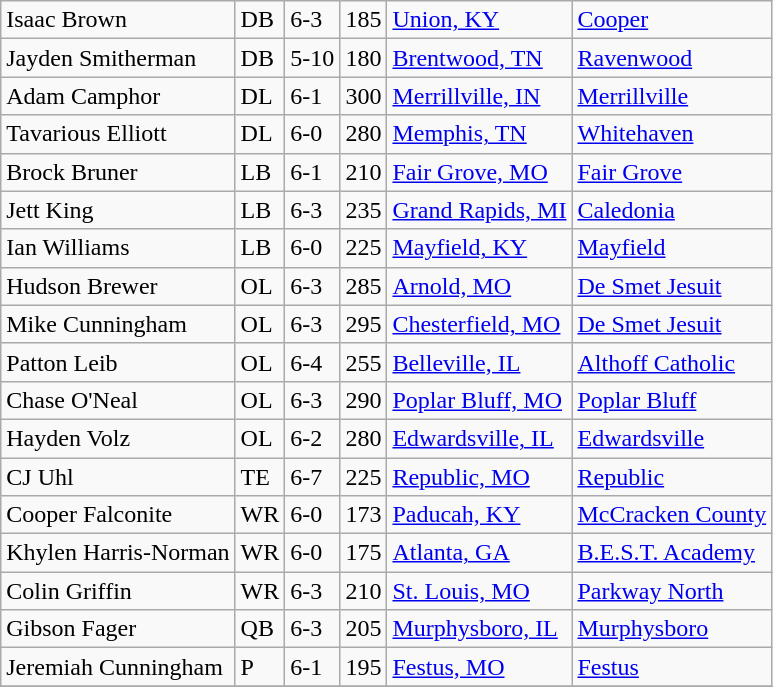<table class="wikitable sortable">
<tr>
<td>Isaac Brown</td>
<td>DB</td>
<td>6-3</td>
<td>185</td>
<td><a href='#'>Union, KY</a></td>
<td><a href='#'>Cooper</a></td>
</tr>
<tr>
<td>Jayden Smitherman</td>
<td>DB</td>
<td>5-10</td>
<td>180</td>
<td><a href='#'>Brentwood, TN</a></td>
<td><a href='#'>Ravenwood</a></td>
</tr>
<tr>
<td>Adam Camphor</td>
<td>DL</td>
<td>6-1</td>
<td>300</td>
<td><a href='#'>Merrillville, IN</a></td>
<td><a href='#'>Merrillville</a></td>
</tr>
<tr>
<td>Tavarious Elliott</td>
<td>DL</td>
<td>6-0</td>
<td>280</td>
<td><a href='#'>Memphis, TN</a></td>
<td><a href='#'>Whitehaven</a></td>
</tr>
<tr>
<td>Brock Bruner</td>
<td>LB</td>
<td>6-1</td>
<td>210</td>
<td><a href='#'>Fair Grove, MO</a></td>
<td><a href='#'>Fair Grove</a></td>
</tr>
<tr>
<td>Jett King</td>
<td>LB</td>
<td>6-3</td>
<td>235</td>
<td><a href='#'>Grand Rapids, MI</a></td>
<td><a href='#'>Caledonia</a></td>
</tr>
<tr>
<td>Ian Williams</td>
<td>LB</td>
<td>6-0</td>
<td>225</td>
<td><a href='#'>Mayfield, KY</a></td>
<td><a href='#'>Mayfield</a></td>
</tr>
<tr>
<td>Hudson Brewer</td>
<td>OL</td>
<td>6-3</td>
<td>285</td>
<td><a href='#'>Arnold, MO</a></td>
<td><a href='#'>De Smet Jesuit</a></td>
</tr>
<tr>
<td>Mike Cunningham</td>
<td>OL</td>
<td>6-3</td>
<td>295</td>
<td><a href='#'>Chesterfield, MO</a></td>
<td><a href='#'>De Smet Jesuit</a></td>
</tr>
<tr>
<td>Patton Leib</td>
<td>OL</td>
<td>6-4</td>
<td>255</td>
<td><a href='#'>Belleville, IL</a></td>
<td><a href='#'>Althoff Catholic</a></td>
</tr>
<tr>
<td>Chase O'Neal</td>
<td>OL</td>
<td>6-3</td>
<td>290</td>
<td><a href='#'>Poplar Bluff, MO</a></td>
<td><a href='#'>Poplar Bluff</a></td>
</tr>
<tr>
<td>Hayden Volz</td>
<td>OL</td>
<td>6-2</td>
<td>280</td>
<td><a href='#'>Edwardsville, IL</a></td>
<td><a href='#'>Edwardsville</a></td>
</tr>
<tr>
<td>CJ Uhl</td>
<td>TE</td>
<td>6-7</td>
<td>225</td>
<td><a href='#'>Republic, MO</a></td>
<td><a href='#'>Republic</a></td>
</tr>
<tr>
<td>Cooper Falconite</td>
<td>WR</td>
<td>6-0</td>
<td>173</td>
<td><a href='#'>Paducah, KY</a></td>
<td><a href='#'>McCracken County</a></td>
</tr>
<tr>
<td>Khylen Harris-Norman</td>
<td>WR</td>
<td>6-0</td>
<td>175</td>
<td><a href='#'>Atlanta, GA</a></td>
<td><a href='#'>B.E.S.T. Academy</a></td>
</tr>
<tr>
<td>Colin Griffin</td>
<td>WR</td>
<td>6-3</td>
<td>210</td>
<td><a href='#'>St. Louis, MO</a></td>
<td><a href='#'>Parkway North</a></td>
</tr>
<tr>
<td>Gibson Fager</td>
<td>QB</td>
<td>6-3</td>
<td>205</td>
<td><a href='#'>Murphysboro, IL</a></td>
<td><a href='#'>Murphysboro</a></td>
</tr>
<tr>
<td>Jeremiah Cunningham</td>
<td>P</td>
<td>6-1</td>
<td>195</td>
<td><a href='#'>Festus, MO</a></td>
<td><a href='#'>Festus</a></td>
</tr>
<tr>
</tr>
</table>
